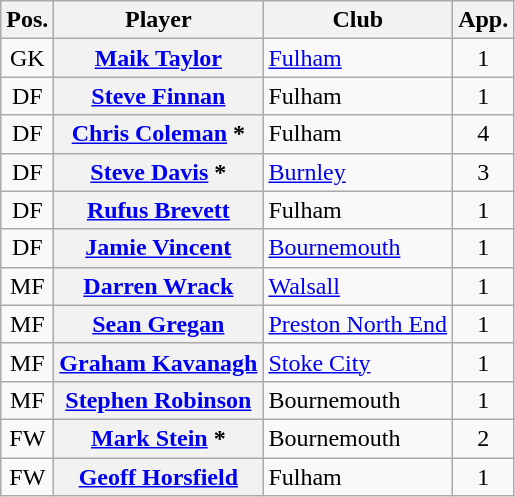<table class="wikitable plainrowheaders" style="text-align: left">
<tr>
<th scope=col>Pos.</th>
<th scope=col>Player</th>
<th scope=col>Club</th>
<th scope=col>App.</th>
</tr>
<tr>
<td style=text-align:center>GK</td>
<th scope=row><a href='#'>Maik Taylor</a></th>
<td><a href='#'>Fulham</a></td>
<td style=text-align:center>1</td>
</tr>
<tr>
<td style=text-align:center>DF</td>
<th scope=row><a href='#'>Steve Finnan</a></th>
<td>Fulham</td>
<td style=text-align:center>1</td>
</tr>
<tr>
<td style=text-align:center>DF</td>
<th scope=row><a href='#'>Chris Coleman</a> *</th>
<td>Fulham</td>
<td style=text-align:center>4</td>
</tr>
<tr>
<td style=text-align:center>DF</td>
<th scope=row><a href='#'>Steve Davis</a> *</th>
<td><a href='#'>Burnley</a></td>
<td style=text-align:center>3</td>
</tr>
<tr>
<td style=text-align:center>DF</td>
<th scope=row><a href='#'>Rufus Brevett</a></th>
<td>Fulham</td>
<td style=text-align:center>1</td>
</tr>
<tr>
<td style=text-align:center>DF</td>
<th scope=row><a href='#'>Jamie Vincent</a></th>
<td><a href='#'>Bournemouth</a></td>
<td style=text-align:center>1</td>
</tr>
<tr>
<td style=text-align:center>MF</td>
<th scope=row><a href='#'>Darren Wrack</a></th>
<td><a href='#'>Walsall</a></td>
<td style=text-align:center>1</td>
</tr>
<tr>
<td style=text-align:center>MF</td>
<th scope=row><a href='#'>Sean Gregan</a></th>
<td><a href='#'>Preston North End</a></td>
<td style=text-align:center>1</td>
</tr>
<tr>
<td style=text-align:center>MF</td>
<th scope=row><a href='#'>Graham Kavanagh</a></th>
<td><a href='#'>Stoke City</a></td>
<td style=text-align:center>1</td>
</tr>
<tr>
<td style=text-align:center>MF</td>
<th scope=row><a href='#'>Stephen Robinson</a></th>
<td>Bournemouth</td>
<td style=text-align:center>1</td>
</tr>
<tr>
<td style=text-align:center>FW</td>
<th scope=row><a href='#'>Mark Stein</a> *</th>
<td>Bournemouth</td>
<td style=text-align:center>2</td>
</tr>
<tr>
<td style=text-align:center>FW</td>
<th scope=row><a href='#'>Geoff Horsfield</a></th>
<td>Fulham</td>
<td style=text-align:center>1</td>
</tr>
</table>
